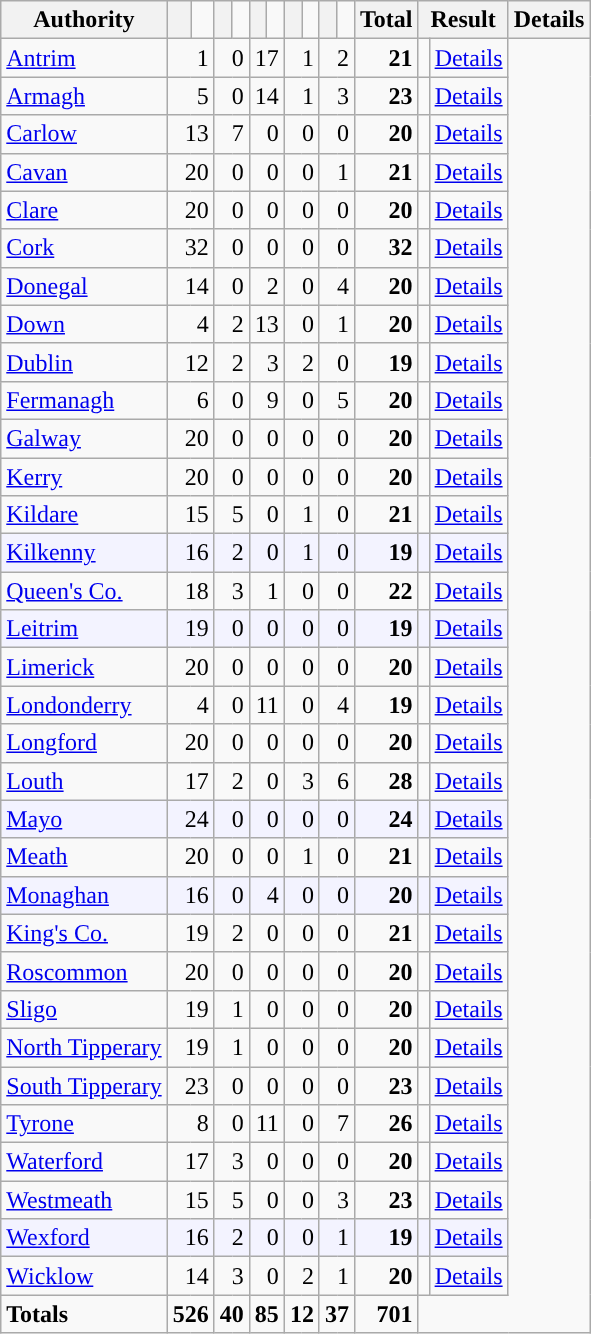<table class="wikitable" style="text-align:right; padding-left:1em">
<tr>
<th align="left">Authority</th>
<th style="background-color: "></th>
<td><a href='#'></a></td>
<th style="background-color: "></th>
<td><a href='#'></a></td>
<th style="background-color: "></th>
<td><a href='#'></a></td>
<th style="background-color: "></th>
<td><a href='#'></a></td>
<th style="background-color: "></th>
<td><a href='#'></a></td>
<th align="left">Total</th>
<th colspan=2>Result</th>
<th>Details</th>
</tr>
<tr>
<td align=left><a href='#'>Antrim</a></td>
<td colspan=2>1</td>
<td colspan=2>0</td>
<td colspan=2>17</td>
<td colspan=2>1</td>
<td colspan=2>2</td>
<td><strong>21</strong></td>
<td></td>
<td><a href='#'>Details</a></td>
</tr>
<tr>
<td align=left><a href='#'>Armagh</a></td>
<td colspan=2>5</td>
<td colspan=2>0</td>
<td colspan=2>14</td>
<td colspan=2>1</td>
<td colspan=2>3</td>
<td><strong>23</strong></td>
<td></td>
<td><a href='#'>Details</a></td>
</tr>
<tr>
<td align=left><a href='#'>Carlow</a></td>
<td colspan=2>13</td>
<td colspan=2>7</td>
<td colspan=2>0</td>
<td colspan=2>0</td>
<td colspan=2>0</td>
<td><strong>20</strong></td>
<td></td>
<td><a href='#'>Details</a></td>
</tr>
<tr>
<td align=left><a href='#'>Cavan</a></td>
<td colspan=2>20</td>
<td colspan=2>0</td>
<td colspan=2>0</td>
<td colspan=2>0</td>
<td colspan=2>1</td>
<td><strong>21</strong></td>
<td></td>
<td><a href='#'>Details</a></td>
</tr>
<tr>
<td align=left><a href='#'>Clare</a></td>
<td colspan=2>20</td>
<td colspan=2>0</td>
<td colspan=2>0</td>
<td colspan=2>0</td>
<td colspan=2>0</td>
<td><strong>20</strong></td>
<td></td>
<td><a href='#'>Details</a></td>
</tr>
<tr>
<td align=left><a href='#'>Cork</a></td>
<td colspan=2>32</td>
<td colspan=2>0</td>
<td colspan=2>0</td>
<td colspan=2>0</td>
<td colspan=2>0</td>
<td><strong>32</strong></td>
<td></td>
<td><a href='#'>Details</a></td>
</tr>
<tr>
<td align=left><a href='#'>Donegal</a></td>
<td colspan=2>14</td>
<td colspan=2>0</td>
<td colspan=2>2</td>
<td colspan=2>0</td>
<td colspan=2>4</td>
<td><strong>20</strong></td>
<td></td>
<td><a href='#'>Details</a></td>
</tr>
<tr>
<td align=left><a href='#'>Down</a></td>
<td colspan=2>4</td>
<td colspan=2>2</td>
<td colspan=2>13</td>
<td colspan=2>0</td>
<td colspan=2>1</td>
<td><strong>20</strong></td>
<td></td>
<td><a href='#'>Details</a></td>
</tr>
<tr>
<td align=left><a href='#'>Dublin</a></td>
<td colspan=2>12</td>
<td colspan=2>2</td>
<td colspan=2>3</td>
<td colspan=2>2</td>
<td colspan=2>0</td>
<td><strong>19</strong></td>
<td></td>
<td><a href='#'>Details</a></td>
</tr>
<tr>
<td align=left><a href='#'>Fermanagh</a></td>
<td colspan=2>6</td>
<td colspan=2>0</td>
<td colspan=2>9</td>
<td colspan=2>0</td>
<td colspan=2>5</td>
<td><strong>20</strong></td>
<td></td>
<td><a href='#'>Details</a></td>
</tr>
<tr>
<td align=left><a href='#'>Galway</a></td>
<td colspan=2>20</td>
<td colspan=2>0</td>
<td colspan=2>0</td>
<td colspan=2>0</td>
<td colspan=2>0</td>
<td><strong>20</strong></td>
<td></td>
<td><a href='#'>Details</a></td>
</tr>
<tr>
<td align=left><a href='#'>Kerry</a></td>
<td colspan=2>20</td>
<td colspan=2>0</td>
<td colspan=2>0</td>
<td colspan=2>0</td>
<td colspan=2>0</td>
<td><strong>20</strong></td>
<td></td>
<td><a href='#'>Details</a></td>
</tr>
<tr>
<td align=left><a href='#'>Kildare</a></td>
<td colspan=2>15</td>
<td colspan=2>5</td>
<td colspan=2>0</td>
<td colspan=2>1</td>
<td colspan=2>0</td>
<td><strong>21</strong></td>
<td></td>
<td><a href='#'>Details</a></td>
</tr>
<tr bgcolor=F3F3FF>
<td align=left><a href='#'>Kilkenny</a></td>
<td colspan=2>16</td>
<td colspan=2>2</td>
<td colspan=2>0</td>
<td colspan=2>1</td>
<td colspan=2>0</td>
<td><strong>19</strong></td>
<td></td>
<td><a href='#'>Details</a></td>
</tr>
<tr>
<td align=left><a href='#'>Queen's Co.</a></td>
<td colspan=2>18</td>
<td colspan=2>3</td>
<td colspan=2>1</td>
<td colspan=2>0</td>
<td colspan=2>0</td>
<td><strong>22</strong></td>
<td></td>
<td><a href='#'>Details</a></td>
</tr>
<tr bgcolor=F3F3FF>
<td align=left><a href='#'>Leitrim</a></td>
<td colspan=2>19</td>
<td colspan=2>0</td>
<td colspan=2>0</td>
<td colspan=2>0</td>
<td colspan=2>0</td>
<td><strong>19</strong></td>
<td></td>
<td><a href='#'>Details</a></td>
</tr>
<tr>
<td align=left><a href='#'>Limerick</a></td>
<td colspan=2>20</td>
<td colspan=2>0</td>
<td colspan=2>0</td>
<td colspan=2>0</td>
<td colspan=2>0</td>
<td><strong>20</strong></td>
<td></td>
<td><a href='#'>Details</a></td>
</tr>
<tr>
<td align=left><a href='#'>Londonderry</a></td>
<td colspan=2>4</td>
<td colspan=2>0</td>
<td colspan=2>11</td>
<td colspan=2>0</td>
<td colspan=2>4</td>
<td><strong>19</strong></td>
<td></td>
<td><a href='#'>Details</a></td>
</tr>
<tr>
<td align=left><a href='#'>Longford</a></td>
<td colspan=2>20</td>
<td colspan=2>0</td>
<td colspan=2>0</td>
<td colspan=2>0</td>
<td colspan=2>0</td>
<td><strong>20</strong></td>
<td></td>
<td><a href='#'>Details</a></td>
</tr>
<tr>
<td align=left><a href='#'>Louth</a></td>
<td colspan=2>17</td>
<td colspan=2>2</td>
<td colspan=2>0</td>
<td colspan=2>3</td>
<td colspan=2>6</td>
<td><strong>28</strong></td>
<td></td>
<td><a href='#'>Details</a></td>
</tr>
<tr bgcolor=F3F3FF>
<td align=left><a href='#'>Mayo</a></td>
<td colspan=2>24</td>
<td colspan=2>0</td>
<td colspan=2>0</td>
<td colspan=2>0</td>
<td colspan=2>0</td>
<td><strong>24</strong></td>
<td></td>
<td><a href='#'>Details</a></td>
</tr>
<tr>
<td align=left><a href='#'>Meath</a></td>
<td colspan=2>20</td>
<td colspan=2>0</td>
<td colspan=2>0</td>
<td colspan=2>1</td>
<td colspan=2>0</td>
<td><strong>21</strong></td>
<td></td>
<td><a href='#'>Details</a></td>
</tr>
<tr bgcolor=F3F3FF>
<td align=left><a href='#'>Monaghan</a></td>
<td colspan=2>16</td>
<td colspan=2>0</td>
<td colspan=2>4</td>
<td colspan=2>0</td>
<td colspan=2>0</td>
<td><strong>20</strong></td>
<td></td>
<td><a href='#'>Details</a></td>
</tr>
<tr>
<td align=left><a href='#'>King's Co.</a></td>
<td colspan=2>19</td>
<td colspan=2>2</td>
<td colspan=2>0</td>
<td colspan=2>0</td>
<td colspan=2>0</td>
<td><strong>21</strong></td>
<td></td>
<td><a href='#'>Details</a></td>
</tr>
<tr>
<td align=left><a href='#'>Roscommon</a></td>
<td colspan=2>20</td>
<td colspan=2>0</td>
<td colspan=2>0</td>
<td colspan=2>0</td>
<td colspan=2>0</td>
<td><strong>20</strong></td>
<td></td>
<td><a href='#'>Details</a></td>
</tr>
<tr>
<td align=left><a href='#'>Sligo</a></td>
<td colspan=2>19</td>
<td colspan=2>1</td>
<td colspan=2>0</td>
<td colspan=2>0</td>
<td colspan=2>0</td>
<td><strong>20</strong></td>
<td></td>
<td><a href='#'>Details</a></td>
</tr>
<tr>
<td align=left><a href='#'>North Tipperary</a></td>
<td colspan=2>19</td>
<td colspan=2>1</td>
<td colspan=2>0</td>
<td colspan=2>0</td>
<td colspan=2>0</td>
<td><strong>20</strong></td>
<td></td>
<td><a href='#'>Details</a></td>
</tr>
<tr>
<td align=left><a href='#'>South Tipperary</a></td>
<td colspan=2>23</td>
<td colspan=2>0</td>
<td colspan=2>0</td>
<td colspan=2>0</td>
<td colspan=2>0</td>
<td><strong>23</strong></td>
<td></td>
<td><a href='#'>Details</a></td>
</tr>
<tr>
<td align=left><a href='#'>Tyrone</a></td>
<td colspan=2>8</td>
<td colspan=2>0</td>
<td colspan=2>11</td>
<td colspan=2>0</td>
<td colspan=2>7</td>
<td><strong>26</strong></td>
<td></td>
<td><a href='#'>Details</a></td>
</tr>
<tr>
<td align=left><a href='#'>Waterford</a></td>
<td colspan=2>17</td>
<td colspan=2>3</td>
<td colspan=2>0</td>
<td colspan=2>0</td>
<td colspan=2>0</td>
<td><strong>20</strong></td>
<td></td>
<td><a href='#'>Details</a></td>
</tr>
<tr>
<td align=left><a href='#'>Westmeath</a></td>
<td colspan=2>15</td>
<td colspan=2>5</td>
<td colspan=2>0</td>
<td colspan=2>0</td>
<td colspan=2>3</td>
<td><strong>23</strong></td>
<td></td>
<td><a href='#'>Details</a></td>
</tr>
<tr bgcolor=F3F3FF>
<td align=left><a href='#'>Wexford</a></td>
<td colspan=2>16</td>
<td colspan=2>2</td>
<td colspan=2>0</td>
<td colspan=2>0</td>
<td colspan=2>1</td>
<td><strong>19</strong></td>
<td></td>
<td><a href='#'>Details</a></td>
</tr>
<tr>
<td align=left><a href='#'>Wicklow</a></td>
<td colspan=2>14</td>
<td colspan=2>3</td>
<td colspan=2>0</td>
<td colspan=2>2</td>
<td colspan=2>1</td>
<td><strong>20</strong></td>
<td></td>
<td><a href='#'>Details</a></td>
</tr>
<tr>
<td align=left><strong>Totals</strong></td>
<td colspan=2><strong>526</strong></td>
<td colspan=2><strong>40</strong></td>
<td colspan=2><strong>85</strong></td>
<td colspan=2><strong>12</strong></td>
<td colspan=2><strong>37</strong></td>
<td><strong>701</strong></td>
</tr>
</table>
